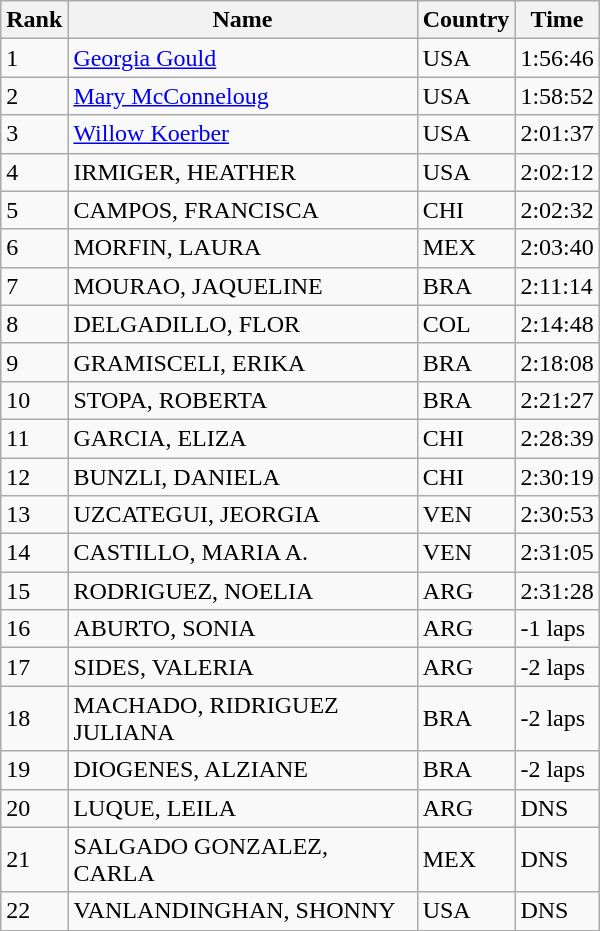<table class="wikitable" width=400>
<tr>
<th>Rank</th>
<th>Name</th>
<th>Country</th>
<th>Time</th>
</tr>
<tr>
<td>1</td>
<td><a href='#'>Georgia Gould</a></td>
<td>USA</td>
<td>1:56:46</td>
</tr>
<tr>
<td>2</td>
<td><a href='#'>Mary McConneloug</a></td>
<td>USA</td>
<td>1:58:52</td>
</tr>
<tr>
<td>3</td>
<td><a href='#'>Willow Koerber</a></td>
<td>USA</td>
<td>2:01:37</td>
</tr>
<tr>
<td>4</td>
<td>IRMIGER, HEATHER</td>
<td>USA</td>
<td>2:02:12</td>
</tr>
<tr>
<td>5</td>
<td>CAMPOS, FRANCISCA</td>
<td>CHI</td>
<td>2:02:32</td>
</tr>
<tr>
<td>6</td>
<td>MORFIN, LAURA</td>
<td>MEX</td>
<td>2:03:40</td>
</tr>
<tr>
<td>7</td>
<td>MOURAO, JAQUELINE</td>
<td>BRA</td>
<td>2:11:14</td>
</tr>
<tr>
<td>8</td>
<td>DELGADILLO, FLOR</td>
<td>COL</td>
<td>2:14:48</td>
</tr>
<tr>
<td>9</td>
<td>GRAMISCELI, ERIKA</td>
<td>BRA</td>
<td>2:18:08</td>
</tr>
<tr>
<td>10</td>
<td>STOPA, ROBERTA</td>
<td>BRA</td>
<td>2:21:27</td>
</tr>
<tr>
<td>11</td>
<td>GARCIA, ELIZA</td>
<td>CHI</td>
<td>2:28:39</td>
</tr>
<tr>
<td>12</td>
<td>BUNZLI, DANIELA</td>
<td>CHI</td>
<td>2:30:19</td>
</tr>
<tr>
<td>13</td>
<td>UZCATEGUI, JEORGIA</td>
<td>VEN</td>
<td>2:30:53</td>
</tr>
<tr>
<td>14</td>
<td>CASTILLO, MARIA A.</td>
<td>VEN</td>
<td>2:31:05</td>
</tr>
<tr>
<td>15</td>
<td>RODRIGUEZ, NOELIA</td>
<td>ARG</td>
<td>2:31:28</td>
</tr>
<tr>
<td>16</td>
<td>ABURTO, SONIA</td>
<td>ARG</td>
<td>-1 laps</td>
</tr>
<tr>
<td>17</td>
<td>SIDES, VALERIA</td>
<td>ARG</td>
<td>-2 laps</td>
</tr>
<tr>
<td>18</td>
<td>MACHADO, RIDRIGUEZ JULIANA</td>
<td>BRA</td>
<td>-2 laps</td>
</tr>
<tr>
<td>19</td>
<td>DIOGENES, ALZIANE</td>
<td>BRA</td>
<td>-2 laps</td>
</tr>
<tr>
<td>20</td>
<td>LUQUE, LEILA</td>
<td>ARG</td>
<td>DNS</td>
</tr>
<tr>
<td>21</td>
<td>SALGADO GONZALEZ, CARLA</td>
<td>MEX</td>
<td>DNS</td>
</tr>
<tr>
<td>22</td>
<td>VANLANDINGHAN, SHONNY</td>
<td>USA</td>
<td>DNS</td>
</tr>
</table>
